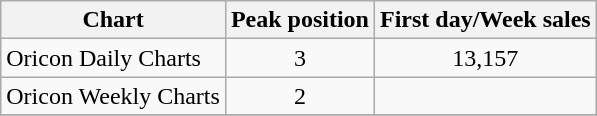<table class="wikitable">
<tr>
<th>Chart</th>
<th>Peak position</th>
<th>First day/Week sales</th>
</tr>
<tr>
<td>Oricon Daily Charts</td>
<td align="center">3</td>
<td align="center">13,157</td>
</tr>
<tr>
<td>Oricon Weekly Charts</td>
<td align="center">2</td>
<td align="center"></td>
</tr>
<tr>
</tr>
</table>
